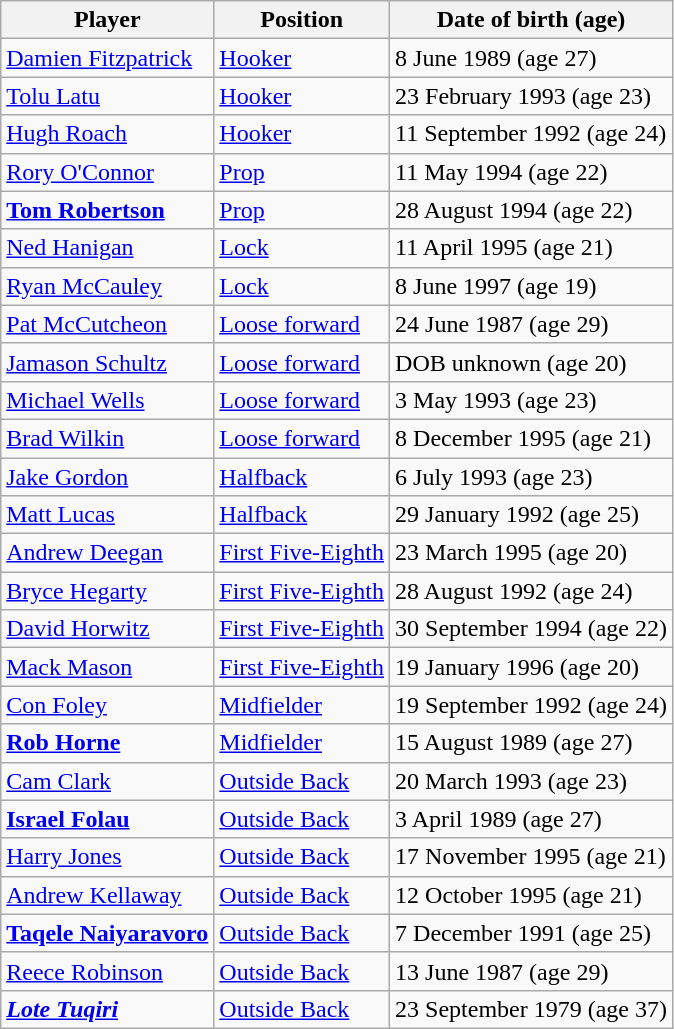<table class="wikitable">
<tr>
<th>Player</th>
<th>Position</th>
<th>Date of birth (age)</th>
</tr>
<tr>
<td><a href='#'>Damien Fitzpatrick</a></td>
<td><a href='#'>Hooker</a></td>
<td>8 June 1989 (age 27)</td>
</tr>
<tr>
<td><a href='#'>Tolu Latu</a></td>
<td><a href='#'>Hooker</a></td>
<td>23 February 1993 (age 23)</td>
</tr>
<tr>
<td><a href='#'>Hugh Roach</a></td>
<td><a href='#'>Hooker</a></td>
<td>11 September 1992 (age 24)</td>
</tr>
<tr>
<td><a href='#'>Rory O'Connor</a></td>
<td><a href='#'>Prop</a></td>
<td>11 May 1994 (age 22)</td>
</tr>
<tr>
<td><strong><a href='#'>Tom Robertson</a></strong></td>
<td><a href='#'>Prop</a></td>
<td>28 August 1994 (age 22)</td>
</tr>
<tr>
<td><a href='#'>Ned Hanigan</a></td>
<td><a href='#'>Lock</a></td>
<td>11 April 1995 (age 21)</td>
</tr>
<tr>
<td><a href='#'>Ryan McCauley</a></td>
<td><a href='#'>Lock</a></td>
<td>8 June 1997 (age 19)</td>
</tr>
<tr>
<td><a href='#'>Pat McCutcheon</a></td>
<td><a href='#'>Loose forward</a></td>
<td>24 June 1987 (age 29)</td>
</tr>
<tr>
<td><a href='#'>Jamason Schultz</a></td>
<td><a href='#'>Loose forward</a></td>
<td>DOB unknown (age 20)</td>
</tr>
<tr>
<td><a href='#'>Michael Wells</a></td>
<td><a href='#'>Loose forward</a></td>
<td>3 May 1993 (age 23)</td>
</tr>
<tr>
<td><a href='#'>Brad Wilkin</a></td>
<td><a href='#'>Loose forward</a></td>
<td>8 December 1995 (age 21)</td>
</tr>
<tr>
<td><a href='#'>Jake Gordon</a></td>
<td><a href='#'>Halfback</a></td>
<td>6 July 1993 (age 23)</td>
</tr>
<tr>
<td><a href='#'>Matt Lucas</a></td>
<td><a href='#'>Halfback</a></td>
<td>29 January 1992 (age 25)</td>
</tr>
<tr>
<td><a href='#'>Andrew Deegan</a></td>
<td><a href='#'>First Five-Eighth</a></td>
<td>23 March 1995 (age 20)</td>
</tr>
<tr>
<td><a href='#'>Bryce Hegarty</a></td>
<td><a href='#'>First Five-Eighth</a></td>
<td>28 August 1992 (age 24)</td>
</tr>
<tr>
<td><a href='#'>David Horwitz</a></td>
<td><a href='#'>First Five-Eighth</a></td>
<td>30 September 1994 (age 22)</td>
</tr>
<tr>
<td><a href='#'>Mack Mason</a></td>
<td><a href='#'>First Five-Eighth</a></td>
<td>19 January 1996 (age 20)</td>
</tr>
<tr>
<td><a href='#'>Con Foley</a></td>
<td><a href='#'>Midfielder</a></td>
<td>19 September 1992 (age 24)</td>
</tr>
<tr>
<td><strong><a href='#'>Rob Horne</a></strong></td>
<td><a href='#'>Midfielder</a></td>
<td>15 August 1989 (age 27)</td>
</tr>
<tr>
<td><a href='#'>Cam Clark</a></td>
<td><a href='#'>Outside Back</a></td>
<td>20 March 1993 (age 23)</td>
</tr>
<tr>
<td><strong><a href='#'>Israel Folau</a></strong></td>
<td><a href='#'>Outside Back</a></td>
<td>3 April 1989 (age 27)</td>
</tr>
<tr>
<td><a href='#'>Harry Jones</a></td>
<td><a href='#'>Outside Back</a></td>
<td>17 November 1995 (age 21)</td>
</tr>
<tr>
<td><a href='#'>Andrew Kellaway</a></td>
<td><a href='#'>Outside Back</a></td>
<td>12 October 1995 (age 21)</td>
</tr>
<tr>
<td><strong><a href='#'>Taqele Naiyaravoro</a></strong></td>
<td><a href='#'>Outside Back</a></td>
<td>7 December 1991 (age 25)</td>
</tr>
<tr>
<td><a href='#'>Reece Robinson</a></td>
<td><a href='#'>Outside Back</a></td>
<td>13 June 1987 (age 29)</td>
</tr>
<tr>
<td><strong><em><a href='#'>Lote Tuqiri</a></em></strong></td>
<td><a href='#'>Outside Back</a></td>
<td>23 September 1979 (age 37)</td>
</tr>
</table>
